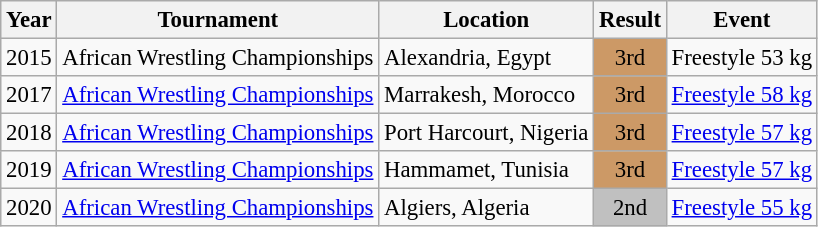<table class="wikitable" style="font-size:95%;">
<tr>
<th>Year</th>
<th>Tournament</th>
<th>Location</th>
<th>Result</th>
<th>Event</th>
</tr>
<tr>
<td>2015</td>
<td>African Wrestling Championships</td>
<td>Alexandria, Egypt</td>
<td align="center" bgcolor="cc9966">3rd</td>
<td>Freestyle 53 kg</td>
</tr>
<tr>
<td>2017</td>
<td><a href='#'>African Wrestling Championships</a></td>
<td>Marrakesh, Morocco</td>
<td align="center" bgcolor="cc9966">3rd</td>
<td><a href='#'>Freestyle 58 kg</a></td>
</tr>
<tr>
<td>2018</td>
<td><a href='#'>African Wrestling Championships</a></td>
<td>Port Harcourt, Nigeria</td>
<td align="center" bgcolor="cc9966">3rd</td>
<td><a href='#'>Freestyle 57 kg</a></td>
</tr>
<tr>
<td>2019</td>
<td><a href='#'>African Wrestling Championships</a></td>
<td>Hammamet, Tunisia</td>
<td align="center" bgcolor="cc9966">3rd</td>
<td><a href='#'>Freestyle 57 kg</a></td>
</tr>
<tr>
<td>2020</td>
<td><a href='#'>African Wrestling Championships</a></td>
<td>Algiers, Algeria</td>
<td align="center" bgcolor="silver">2nd</td>
<td><a href='#'>Freestyle 55 kg</a></td>
</tr>
</table>
